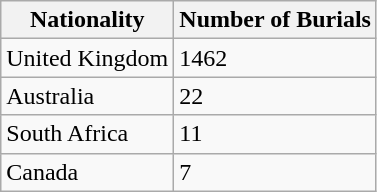<table class="wikitable">
<tr>
<th>Nationality</th>
<th>Number of Burials</th>
</tr>
<tr>
<td>United Kingdom</td>
<td>1462</td>
</tr>
<tr>
<td>Australia</td>
<td>22</td>
</tr>
<tr>
<td>South Africa</td>
<td>11</td>
</tr>
<tr>
<td>Canada</td>
<td>7</td>
</tr>
</table>
